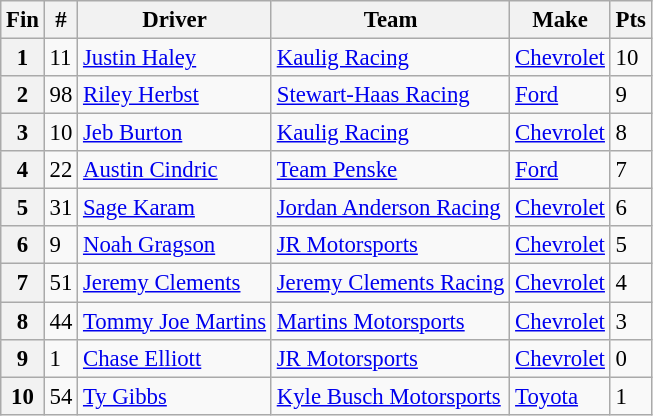<table class="wikitable" style="font-size:95%">
<tr>
<th>Fin</th>
<th>#</th>
<th>Driver</th>
<th>Team</th>
<th>Make</th>
<th>Pts</th>
</tr>
<tr>
<th>1</th>
<td>11</td>
<td><a href='#'>Justin Haley</a></td>
<td><a href='#'>Kaulig Racing</a></td>
<td><a href='#'>Chevrolet</a></td>
<td>10</td>
</tr>
<tr>
<th>2</th>
<td>98</td>
<td><a href='#'>Riley Herbst</a></td>
<td><a href='#'>Stewart-Haas Racing</a></td>
<td><a href='#'>Ford</a></td>
<td>9</td>
</tr>
<tr>
<th>3</th>
<td>10</td>
<td><a href='#'>Jeb Burton</a></td>
<td><a href='#'>Kaulig Racing</a></td>
<td><a href='#'>Chevrolet</a></td>
<td>8</td>
</tr>
<tr>
<th>4</th>
<td>22</td>
<td><a href='#'>Austin Cindric</a></td>
<td><a href='#'>Team Penske</a></td>
<td><a href='#'>Ford</a></td>
<td>7</td>
</tr>
<tr>
<th>5</th>
<td>31</td>
<td><a href='#'>Sage Karam</a></td>
<td><a href='#'>Jordan Anderson Racing</a></td>
<td><a href='#'>Chevrolet</a></td>
<td>6</td>
</tr>
<tr>
<th>6</th>
<td>9</td>
<td><a href='#'>Noah Gragson</a></td>
<td><a href='#'>JR Motorsports</a></td>
<td><a href='#'>Chevrolet</a></td>
<td>5</td>
</tr>
<tr>
<th>7</th>
<td>51</td>
<td><a href='#'>Jeremy Clements</a></td>
<td><a href='#'>Jeremy Clements Racing</a></td>
<td><a href='#'>Chevrolet</a></td>
<td>4</td>
</tr>
<tr>
<th>8</th>
<td>44</td>
<td><a href='#'>Tommy Joe Martins</a></td>
<td><a href='#'>Martins Motorsports</a></td>
<td><a href='#'>Chevrolet</a></td>
<td>3</td>
</tr>
<tr>
<th>9</th>
<td>1</td>
<td><a href='#'>Chase Elliott</a></td>
<td><a href='#'>JR Motorsports</a></td>
<td><a href='#'>Chevrolet</a></td>
<td>0</td>
</tr>
<tr>
<th>10</th>
<td>54</td>
<td><a href='#'>Ty Gibbs</a></td>
<td><a href='#'>Kyle Busch Motorsports</a></td>
<td><a href='#'>Toyota</a></td>
<td>1</td>
</tr>
</table>
